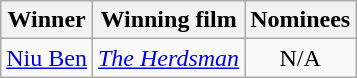<table class="wikitable">
<tr>
<th>Winner</th>
<th>Winning film</th>
<th>Nominees</th>
</tr>
<tr>
<td><a href='#'>Niu Ben</a></td>
<td><em><a href='#'>The Herdsman</a></em></td>
<td align="center" valign="top">N/A</td>
</tr>
</table>
